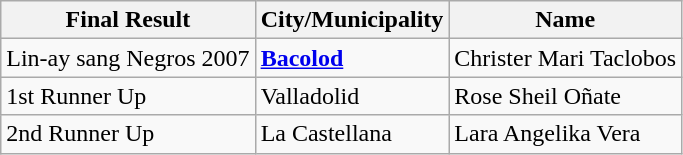<table class="wikitable">
<tr>
<th>Final Result</th>
<th>City/Municipality</th>
<th>Name</th>
</tr>
<tr>
<td>Lin-ay sang Negros 2007</td>
<td><strong><a href='#'>Bacolod</a></strong></td>
<td>Christer Mari Taclobos</td>
</tr>
<tr>
<td>1st Runner Up</td>
<td>Valladolid</td>
<td>Rose Sheil Oñate</td>
</tr>
<tr>
<td>2nd Runner Up</td>
<td>La Castellana</td>
<td>Lara Angelika Vera</td>
</tr>
</table>
